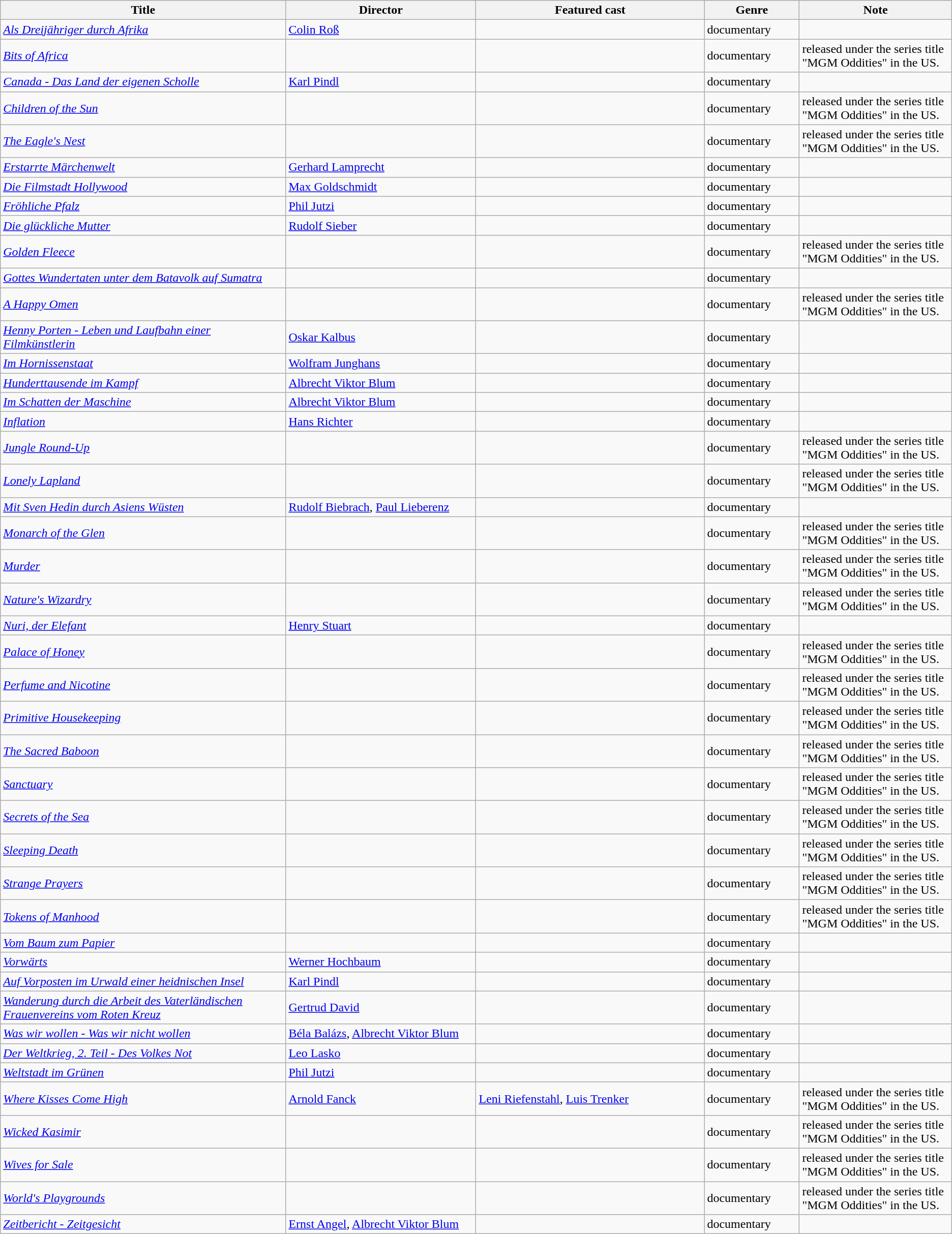<table class="wikitable">
<tr>
<th style="width:30%;">Title</th>
<th style="width:20%;">Director</th>
<th style="width:24%;">Featured cast</th>
<th style="width:10%;">Genre</th>
<th style="width:20%;">Note</th>
</tr>
<tr>
<td><em><a href='#'>Als Dreijähriger durch Afrika</a></em></td>
<td><a href='#'>Colin Roß</a></td>
<td></td>
<td>documentary</td>
<td></td>
</tr>
<tr>
<td><em><a href='#'>Bits of Africa</a></em></td>
<td></td>
<td></td>
<td>documentary</td>
<td>released under the series title "MGM Oddities" in the US.</td>
</tr>
<tr>
<td><em><a href='#'>Canada - Das Land der eigenen Scholle</a></em></td>
<td><a href='#'>Karl Pindl</a></td>
<td></td>
<td>documentary</td>
<td></td>
</tr>
<tr>
<td><em><a href='#'>Children of the Sun</a></em></td>
<td></td>
<td></td>
<td>documentary</td>
<td>released under the series title "MGM Oddities" in the US.</td>
</tr>
<tr>
<td><em><a href='#'>The Eagle's Nest</a></em></td>
<td></td>
<td></td>
<td>documentary</td>
<td>released under the series title "MGM Oddities" in the US.</td>
</tr>
<tr>
<td><em><a href='#'>Erstarrte Märchenwelt</a></em></td>
<td><a href='#'>Gerhard Lamprecht</a></td>
<td></td>
<td>documentary</td>
<td></td>
</tr>
<tr>
<td><em><a href='#'>Die Filmstadt Hollywood </a></em></td>
<td><a href='#'>Max Goldschmidt </a></td>
<td></td>
<td>documentary</td>
<td></td>
</tr>
<tr>
<td><em><a href='#'>Fröhliche Pfalz</a></em></td>
<td><a href='#'>Phil Jutzi</a></td>
<td></td>
<td>documentary</td>
<td></td>
</tr>
<tr>
<td><em><a href='#'>Die glückliche Mutter </a></em></td>
<td><a href='#'>Rudolf Sieber</a></td>
<td></td>
<td>documentary</td>
<td></td>
</tr>
<tr>
<td><em><a href='#'>Golden Fleece</a></em></td>
<td></td>
<td></td>
<td>documentary</td>
<td>released under the series title "MGM Oddities" in the US.</td>
</tr>
<tr>
<td><em><a href='#'>Gottes Wundertaten unter dem Batavolk auf Sumatra</a></em></td>
<td></td>
<td></td>
<td>documentary</td>
<td></td>
</tr>
<tr>
<td><em><a href='#'>A Happy Omen</a></em></td>
<td></td>
<td></td>
<td>documentary</td>
<td>released under the series title "MGM Oddities" in the US.</td>
</tr>
<tr>
<td><em><a href='#'>Henny Porten - Leben und Laufbahn einer Filmkünstlerin</a></em></td>
<td><a href='#'>Oskar Kalbus </a></td>
<td></td>
<td>documentary</td>
<td></td>
</tr>
<tr>
<td><em><a href='#'>Im Hornissenstaat</a></em></td>
<td><a href='#'>Wolfram Junghans</a></td>
<td></td>
<td>documentary</td>
<td></td>
</tr>
<tr>
<td><em><a href='#'>Hunderttausende im Kampf</a></em></td>
<td><a href='#'>Albrecht Viktor Blum</a></td>
<td></td>
<td>documentary</td>
<td></td>
</tr>
<tr>
<td><em><a href='#'>Im Schatten der Maschine</a></em></td>
<td><a href='#'>Albrecht Viktor Blum</a></td>
<td></td>
<td>documentary</td>
<td></td>
</tr>
<tr>
<td><em><a href='#'>Inflation</a></em></td>
<td><a href='#'>Hans Richter</a></td>
<td></td>
<td>documentary</td>
<td></td>
</tr>
<tr>
<td><em><a href='#'>Jungle Round-Up</a></em></td>
<td></td>
<td></td>
<td>documentary</td>
<td>released under the series title "MGM Oddities" in the US.</td>
</tr>
<tr>
<td><em><a href='#'>Lonely Lapland</a></em></td>
<td></td>
<td></td>
<td>documentary</td>
<td>released under the series title "MGM Oddities" in the US.</td>
</tr>
<tr>
<td><em><a href='#'>Mit Sven Hedin durch Asiens Wüsten </a></em></td>
<td><a href='#'>Rudolf Biebrach</a>, <a href='#'>Paul Lieberenz</a></td>
<td></td>
<td>documentary</td>
<td></td>
</tr>
<tr>
<td><em><a href='#'>Monarch of the Glen</a></em></td>
<td></td>
<td></td>
<td>documentary</td>
<td>released under the series title "MGM Oddities" in the US.</td>
</tr>
<tr>
<td><em><a href='#'>Murder</a></em></td>
<td></td>
<td></td>
<td>documentary</td>
<td>released under the series title "MGM Oddities" in the US.</td>
</tr>
<tr>
<td><em><a href='#'>Nature's Wizardry</a></em></td>
<td></td>
<td></td>
<td>documentary</td>
<td>released under the series title "MGM Oddities" in the US.</td>
</tr>
<tr>
<td><em><a href='#'>Nuri, der Elefant</a></em></td>
<td><a href='#'>Henry Stuart</a></td>
<td></td>
<td>documentary</td>
<td></td>
</tr>
<tr>
<td><em><a href='#'>Palace of Honey</a></em></td>
<td></td>
<td></td>
<td>documentary</td>
<td>released under the series title "MGM Oddities" in the US.</td>
</tr>
<tr>
<td><em><a href='#'>Perfume and Nicotine</a></em></td>
<td></td>
<td></td>
<td>documentary</td>
<td>released under the series title "MGM Oddities" in the US.</td>
</tr>
<tr>
<td><em><a href='#'>Primitive Housekeeping</a></em></td>
<td></td>
<td></td>
<td>documentary</td>
<td>released under the series title "MGM Oddities" in the US.</td>
</tr>
<tr>
<td><em><a href='#'>The Sacred Baboon</a></em></td>
<td></td>
<td></td>
<td>documentary</td>
<td>released under the series title "MGM Oddities" in the US.</td>
</tr>
<tr>
<td><em><a href='#'>Sanctuary</a> </em></td>
<td></td>
<td></td>
<td>documentary</td>
<td>released under the series title "MGM Oddities" in the US.</td>
</tr>
<tr>
<td><em><a href='#'>Secrets of the Sea</a></em></td>
<td></td>
<td></td>
<td>documentary</td>
<td>released under the series title "MGM Oddities" in the US.</td>
</tr>
<tr>
<td><em><a href='#'>Sleeping Death</a></em></td>
<td></td>
<td></td>
<td>documentary</td>
<td>released under the series title "MGM Oddities" in the US.</td>
</tr>
<tr>
<td><em><a href='#'>Strange Prayers</a></em></td>
<td></td>
<td></td>
<td>documentary</td>
<td>released under the series title "MGM Oddities" in the US.</td>
</tr>
<tr>
<td><em><a href='#'>Tokens of Manhood</a></em></td>
<td></td>
<td></td>
<td>documentary</td>
<td>released under the series title "MGM Oddities" in the US.</td>
</tr>
<tr>
<td><em><a href='#'>Vom Baum zum Papier</a></em></td>
<td></td>
<td></td>
<td>documentary</td>
<td></td>
</tr>
<tr>
<td><em><a href='#'>Vorwärts</a></em></td>
<td><a href='#'>Werner Hochbaum</a></td>
<td></td>
<td>documentary</td>
<td></td>
</tr>
<tr>
<td><em><a href='#'>Auf Vorposten im Urwald einer heidnischen Insel </a></em></td>
<td><a href='#'>Karl Pindl</a></td>
<td></td>
<td>documentary</td>
<td></td>
</tr>
<tr>
<td><em><a href='#'>Wanderung durch die Arbeit des Vaterländischen Frauenvereins vom Roten Kreuz</a></em></td>
<td><a href='#'>Gertrud David</a></td>
<td></td>
<td>documentary</td>
<td></td>
</tr>
<tr>
<td><em><a href='#'>Was wir wollen - Was wir nicht wollen</a></em></td>
<td><a href='#'>Béla Balázs</a>, <a href='#'>Albrecht Viktor Blum</a></td>
<td></td>
<td>documentary</td>
<td></td>
</tr>
<tr>
<td><em><a href='#'>Der Weltkrieg, 2. Teil - Des Volkes Not</a></em></td>
<td><a href='#'>Leo Lasko</a></td>
<td></td>
<td>documentary</td>
<td></td>
</tr>
<tr>
<td><em><a href='#'>Weltstadt im Grünen</a></em></td>
<td><a href='#'>Phil Jutzi</a></td>
<td></td>
<td>documentary</td>
<td></td>
</tr>
<tr>
<td><em><a href='#'>Where Kisses Come High </a></em></td>
<td><a href='#'>Arnold Fanck</a></td>
<td><a href='#'>Leni Riefenstahl</a>, <a href='#'>Luis Trenker</a></td>
<td>documentary</td>
<td>released under the series title "MGM Oddities" in the US.</td>
</tr>
<tr>
<td><em><a href='#'>Wicked Kasimir</a></em></td>
<td></td>
<td></td>
<td>documentary</td>
<td>released under the series title "MGM Oddities" in the US.</td>
</tr>
<tr>
<td><em><a href='#'>Wives for Sale</a></em></td>
<td></td>
<td></td>
<td>documentary</td>
<td>released under the series title "MGM Oddities" in the US.</td>
</tr>
<tr>
<td><em><a href='#'>World's Playgrounds</a></em></td>
<td></td>
<td></td>
<td>documentary</td>
<td>released under the series title "MGM Oddities" in the US.</td>
</tr>
<tr>
<td><em><a href='#'>Zeitbericht - Zeitgesicht</a></em></td>
<td><a href='#'>Ernst Angel</a>, <a href='#'>Albrecht Viktor Blum</a></td>
<td></td>
<td>documentary</td>
<td></td>
</tr>
</table>
